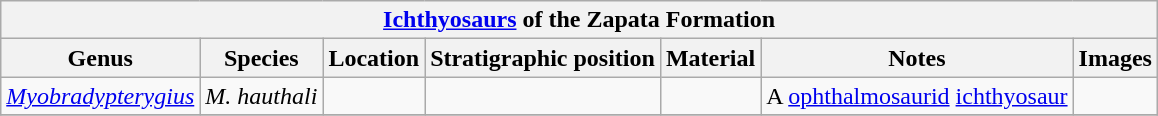<table class="wikitable" align="center">
<tr>
<th colspan="7" align="center"><a href='#'>Ichthyosaurs</a> of the Zapata Formation</th>
</tr>
<tr>
<th>Genus</th>
<th>Species</th>
<th>Location</th>
<th>Stratigraphic position</th>
<th>Material</th>
<th>Notes</th>
<th>Images</th>
</tr>
<tr>
<td><em><a href='#'>Myobradypterygius</a></em></td>
<td><em>M. hauthali</em></td>
<td></td>
<td></td>
<td></td>
<td>A <a href='#'>ophthalmosaurid</a> <a href='#'>ichthyosaur</a></td>
<td></td>
</tr>
<tr>
</tr>
</table>
